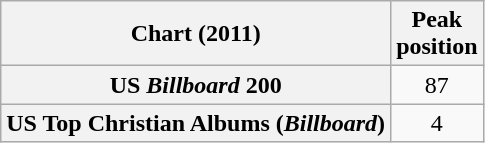<table class="wikitable plainrowheaders sortable" style="text-align:center;">
<tr>
<th>Chart (2011)</th>
<th>Peak<br>position</th>
</tr>
<tr>
<th scope=row>US <em>Billboard</em> 200</th>
<td>87</td>
</tr>
<tr>
<th scope=row>US Top Christian Albums (<em>Billboard</em>)</th>
<td>4</td>
</tr>
</table>
